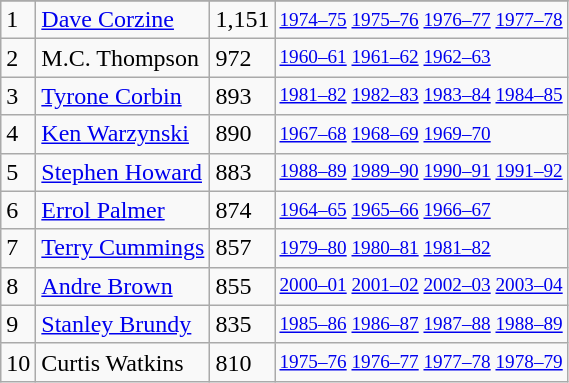<table class="wikitable">
<tr>
</tr>
<tr>
<td>1</td>
<td><a href='#'>Dave Corzine</a></td>
<td>1,151</td>
<td style="font-size:80%;"><a href='#'>1974–75</a> <a href='#'>1975–76</a> <a href='#'>1976–77</a> <a href='#'>1977–78</a></td>
</tr>
<tr>
<td>2</td>
<td>M.C. Thompson</td>
<td>972</td>
<td style="font-size:80%;"><a href='#'>1960–61</a> <a href='#'>1961–62</a> <a href='#'>1962–63</a></td>
</tr>
<tr>
<td>3</td>
<td><a href='#'>Tyrone Corbin</a></td>
<td>893</td>
<td style="font-size:80%;"><a href='#'>1981–82</a> <a href='#'>1982–83</a> <a href='#'>1983–84</a> <a href='#'>1984–85</a></td>
</tr>
<tr>
<td>4</td>
<td><a href='#'>Ken Warzynski</a></td>
<td>890</td>
<td style="font-size:80%;"><a href='#'>1967–68</a> <a href='#'>1968–69</a> <a href='#'>1969–70</a></td>
</tr>
<tr>
<td>5</td>
<td><a href='#'>Stephen Howard</a></td>
<td>883</td>
<td style="font-size:80%;"><a href='#'>1988–89</a> <a href='#'>1989–90</a> <a href='#'>1990–91</a> <a href='#'>1991–92</a></td>
</tr>
<tr>
<td>6</td>
<td><a href='#'>Errol Palmer</a></td>
<td>874</td>
<td style="font-size:80%;"><a href='#'>1964–65</a> <a href='#'>1965–66</a> <a href='#'>1966–67</a></td>
</tr>
<tr>
<td>7</td>
<td><a href='#'>Terry Cummings</a></td>
<td>857</td>
<td style="font-size:80%;"><a href='#'>1979–80</a> <a href='#'>1980–81</a> <a href='#'>1981–82</a></td>
</tr>
<tr>
<td>8</td>
<td><a href='#'>Andre Brown</a></td>
<td>855</td>
<td style="font-size:80%;"><a href='#'>2000–01</a> <a href='#'>2001–02</a> <a href='#'>2002–03</a> <a href='#'>2003–04</a></td>
</tr>
<tr>
<td>9</td>
<td><a href='#'>Stanley Brundy</a></td>
<td>835</td>
<td style="font-size:80%;"><a href='#'>1985–86</a> <a href='#'>1986–87</a> <a href='#'>1987–88</a> <a href='#'>1988–89</a></td>
</tr>
<tr>
<td>10</td>
<td>Curtis Watkins</td>
<td>810</td>
<td style="font-size:80%;"><a href='#'>1975–76</a> <a href='#'>1976–77</a> <a href='#'>1977–78</a> <a href='#'>1978–79</a></td>
</tr>
</table>
